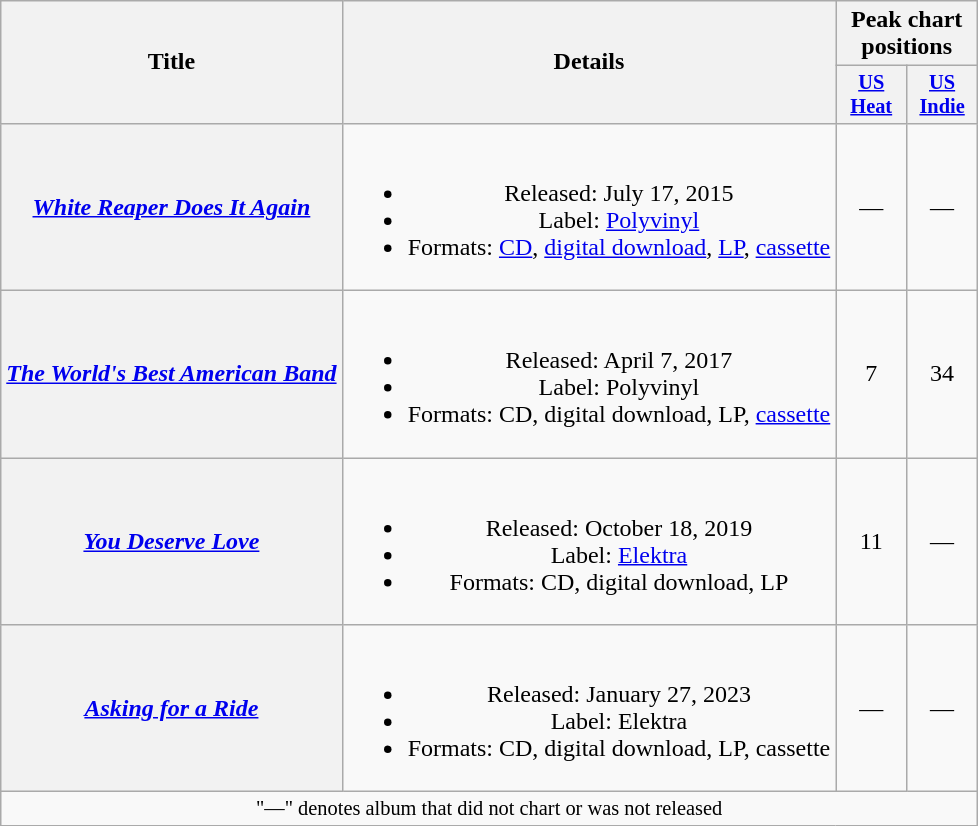<table class="wikitable plainrowheaders" style="text-align:center;">
<tr>
<th scope="col" rowspan="2">Title</th>
<th scope="col" rowspan="2">Details</th>
<th scope="col" colspan="10">Peak chart positions</th>
</tr>
<tr>
<th scope="col" style="width:3em;font-size:85%;"><a href='#'>US<br>Heat</a><br></th>
<th scope="col" style="width:3em;font-size:85%;"><a href='#'>US Indie</a><br></th>
</tr>
<tr>
<th scope="row"><em><a href='#'>White Reaper Does It Again</a></em></th>
<td><br><ul><li>Released: July 17, 2015</li><li>Label: <a href='#'>Polyvinyl</a></li><li>Formats: <a href='#'>CD</a>, <a href='#'>digital download</a>, <a href='#'>LP</a>, <a href='#'>cassette</a></li></ul></td>
<td>—</td>
<td>—</td>
</tr>
<tr>
<th scope="row"><em><a href='#'>The World's Best American Band</a></em></th>
<td><br><ul><li>Released: April 7, 2017</li><li>Label: Polyvinyl</li><li>Formats: CD, digital download, LP, <a href='#'>cassette</a></li></ul></td>
<td>7</td>
<td>34</td>
</tr>
<tr>
<th scope="row"><em><a href='#'>You Deserve Love</a></em></th>
<td><br><ul><li>Released: October 18, 2019</li><li>Label: <a href='#'>Elektra</a></li><li>Formats: CD, digital download, LP</li></ul></td>
<td>11</td>
<td>—</td>
</tr>
<tr>
<th scope="row"><em><a href='#'>Asking for a Ride</a></em></th>
<td><br><ul><li>Released: January 27, 2023</li><li>Label: Elektra</li><li>Formats: CD, digital download, LP, cassette</li></ul></td>
<td>—</td>
<td>—</td>
</tr>
<tr>
<td colspan="10" style="font-size:85%;">"—" denotes album that did not chart or was not released</td>
</tr>
</table>
